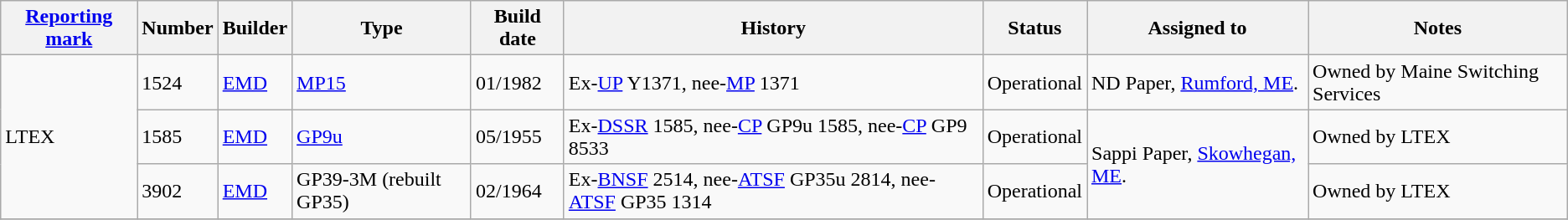<table class="wikitable">
<tr>
<th><a href='#'>Reporting mark</a></th>
<th>Number</th>
<th>Builder</th>
<th>Type</th>
<th>Build date</th>
<th>History</th>
<th>Status</th>
<th>Assigned to</th>
<th>Notes</th>
</tr>
<tr>
<td rowspan="3">LTEX</td>
<td>1524</td>
<td><a href='#'>EMD</a></td>
<td><a href='#'>MP15</a></td>
<td>01/1982</td>
<td>Ex-<a href='#'>UP</a> Y1371, nee-<a href='#'>MP</a> 1371</td>
<td>Operational</td>
<td>ND Paper, <a href='#'>Rumford, ME</a>.</td>
<td>Owned by Maine Switching Services</td>
</tr>
<tr>
<td>1585</td>
<td><a href='#'>EMD</a></td>
<td><a href='#'>GP9u</a></td>
<td>05/1955</td>
<td>Ex-<a href='#'>DSSR</a> 1585, nee-<a href='#'>CP</a> GP9u 1585, nee-<a href='#'>CP</a> GP9 8533</td>
<td>Operational</td>
<td rowspan="2">Sappi Paper, <a href='#'>Skowhegan, ME</a>.</td>
<td>Owned by LTEX</td>
</tr>
<tr>
<td>3902</td>
<td><a href='#'>EMD</a></td>
<td>GP39-3M (rebuilt GP35)</td>
<td>02/1964</td>
<td>Ex-<a href='#'>BNSF</a> 2514, nee-<a href='#'>ATSF</a> GP35u 2814, nee-<a href='#'>ATSF</a> GP35 1314</td>
<td>Operational</td>
<td>Owned by LTEX</td>
</tr>
<tr>
</tr>
</table>
